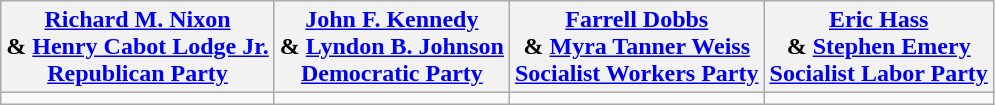<table class="wikitable" style="text-align:center;">
<tr>
<th><a href='#'>Richard M. Nixon</a><br> & <a href='#'>Henry Cabot Lodge Jr.</a><br><a href='#'>Republican Party</a></th>
<th><a href='#'>John F. Kennedy</a><br> & <a href='#'>Lyndon B. Johnson</a><br><a href='#'>Democratic Party</a></th>
<th><a href='#'>Farrell Dobbs</a><br> & <a href='#'>Myra Tanner Weiss</a><br><a href='#'>Socialist Workers Party</a></th>
<th><a href='#'>Eric Hass</a><br> & <a href='#'>Stephen Emery</a><br><a href='#'>Socialist Labor Party</a></th>
</tr>
<tr>
<td></td>
<td></td>
<td></td>
<td></td>
</tr>
</table>
